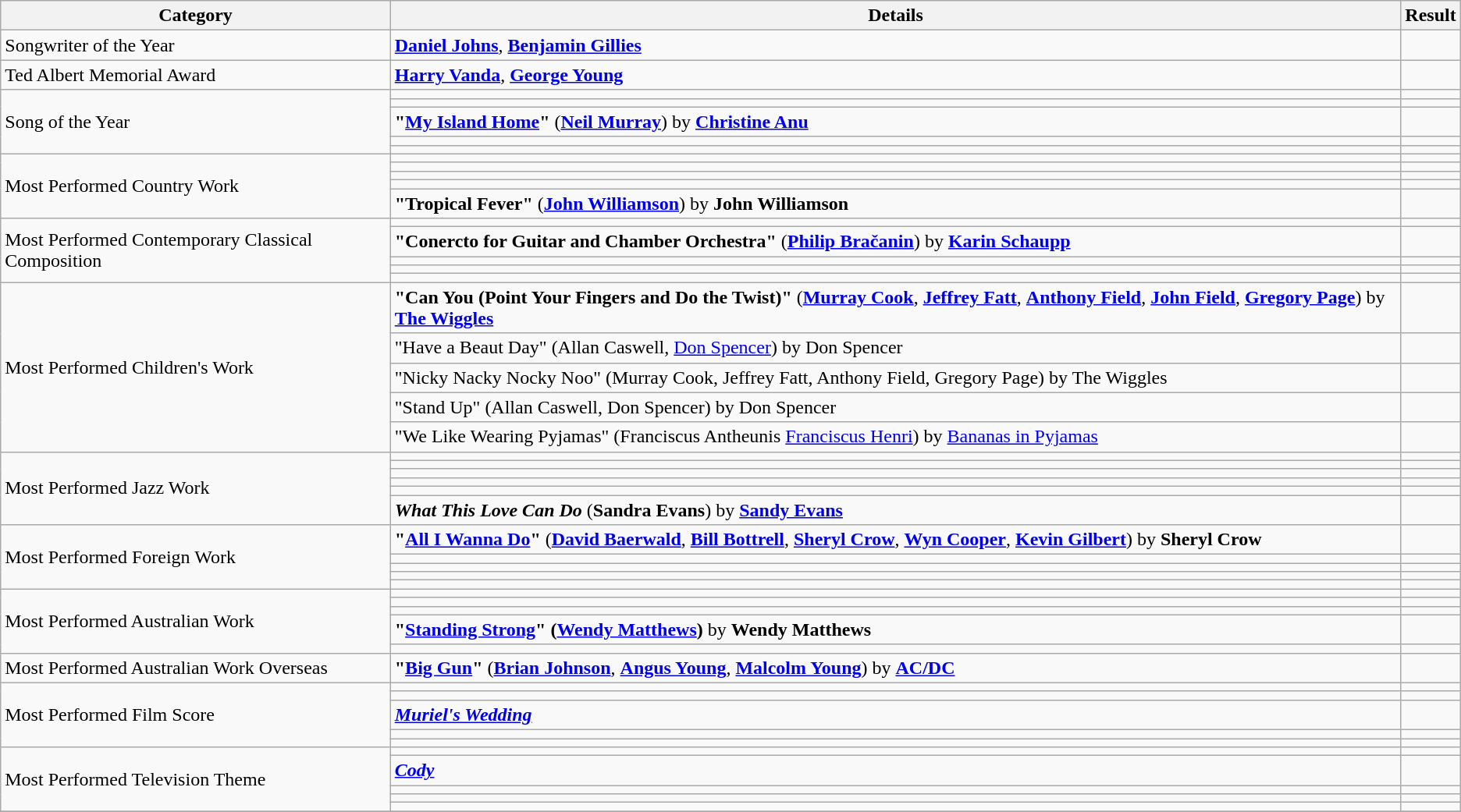<table class="wikitable">
<tr>
<th>Category</th>
<th>Details</th>
<th>Result</th>
</tr>
<tr>
<td>Songwriter of the Year</td>
<td><strong><a href='#'>Daniel Johns</a></strong>, <strong><a href='#'>Benjamin Gillies</a></strong></td>
<td></td>
</tr>
<tr>
<td>Ted Albert Memorial Award</td>
<td><strong><a href='#'>Harry Vanda</a></strong>, <strong><a href='#'>George Young</a></strong></td>
<td></td>
</tr>
<tr>
<td rowspan="5">Song of the Year</td>
<td></td>
<td></td>
</tr>
<tr>
<td></td>
<td></td>
</tr>
<tr>
<td><strong>"<a href='#'>My Island Home</a>"</strong> (<strong><a href='#'>Neil Murray</a></strong>) by <strong><a href='#'>Christine Anu</a></strong></td>
<td></td>
</tr>
<tr>
<td></td>
<td></td>
</tr>
<tr>
<td></td>
<td></td>
</tr>
<tr>
<td rowspan="5">Most Performed Country Work</td>
<td></td>
<td></td>
</tr>
<tr>
<td></td>
<td></td>
</tr>
<tr>
<td></td>
<td></td>
</tr>
<tr>
<td></td>
<td></td>
</tr>
<tr>
<td><strong>"Tropical Fever"</strong> (<strong><a href='#'>John Williamson</a></strong>) by <strong>John Williamson</strong></td>
<td></td>
</tr>
<tr>
<td rowspan="5">Most Performed Contemporary Classical Composition</td>
<td></td>
<td></td>
</tr>
<tr>
<td><strong>"Conercto for Guitar and Chamber Orchestra"</strong> (<strong><a href='#'>Philip Bračanin</a></strong>) by <strong><a href='#'>Karin Schaupp</a></strong></td>
<td></td>
</tr>
<tr>
<td></td>
<td></td>
</tr>
<tr>
<td></td>
<td></td>
</tr>
<tr>
<td></td>
<td></td>
</tr>
<tr>
<td rowspan="5">Most Performed Children's Work</td>
<td><strong>"Can You (Point Your Fingers and Do the Twist)"</strong> (<strong><a href='#'>Murray Cook</a></strong>, <strong><a href='#'>Jeffrey Fatt</a></strong>, <strong><a href='#'>Anthony Field</a></strong>, <strong><a href='#'>John Field</a></strong>, <strong><a href='#'>Gregory Page</a></strong>) by <strong><a href='#'>The Wiggles</a></strong></td>
<td></td>
</tr>
<tr>
<td>"Have a Beaut Day" (Allan Caswell, <a href='#'>Don Spencer</a>) by Don Spencer</td>
<td></td>
</tr>
<tr>
<td>"Nicky Nacky Nocky Noo" (Murray Cook, Jeffrey Fatt, Anthony Field, Gregory Page) by The Wiggles</td>
<td></td>
</tr>
<tr>
<td>"Stand Up" (Allan Caswell, Don Spencer) by Don Spencer</td>
<td></td>
</tr>
<tr>
<td>"We Like Wearing Pyjamas" (Franciscus Antheunis  <a href='#'>Franciscus Henri</a>) by <a href='#'>Bananas in Pyjamas</a></td>
<td></td>
</tr>
<tr>
<td rowspan="6">Most Performed Jazz Work</td>
<td></td>
<td></td>
</tr>
<tr>
<td></td>
<td></td>
</tr>
<tr>
<td></td>
<td></td>
</tr>
<tr>
<td></td>
<td></td>
</tr>
<tr>
<td></td>
<td></td>
</tr>
<tr>
<td><strong><em>What This Love Can Do</em></strong> (<strong>Sandra Evans</strong>) by <strong><a href='#'>Sandy Evans</a></strong></td>
<td></td>
</tr>
<tr>
<td rowspan="5">Most Performed Foreign Work</td>
<td><strong>"<a href='#'>All I Wanna Do</a>"</strong> (<strong><a href='#'>David Baerwald</a></strong>, <strong><a href='#'>Bill Bottrell</a></strong>, <strong><a href='#'>Sheryl Crow</a></strong>, <strong><a href='#'>Wyn Cooper</a></strong>, <strong><a href='#'>Kevin Gilbert</a></strong>) by <strong>Sheryl Crow</strong></td>
<td></td>
</tr>
<tr>
<td></td>
<td></td>
</tr>
<tr>
<td></td>
<td></td>
</tr>
<tr>
<td></td>
<td></td>
</tr>
<tr>
<td></td>
<td></td>
</tr>
<tr>
<td rowspan="5">Most Performed Australian Work</td>
<td></td>
<td></td>
</tr>
<tr>
<td></td>
<td></td>
</tr>
<tr>
<td></td>
<td></td>
</tr>
<tr>
<td><strong>"<a href='#'>Standing Strong</a>" (<a href='#'>Wendy Matthews</a>)</strong> by <strong>Wendy Matthews</strong></td>
<td></td>
</tr>
<tr>
<td></td>
<td></td>
</tr>
<tr>
<td>Most Performed Australian Work Overseas</td>
<td><strong>"<a href='#'>Big Gun</a>"</strong> (<strong><a href='#'>Brian Johnson</a></strong>, <strong><a href='#'>Angus Young</a></strong>, <strong><a href='#'>Malcolm Young</a></strong>) by <strong><a href='#'>AC/DC</a></strong></td>
<td></td>
</tr>
<tr>
<td rowspan="5">Most Performed Film Score</td>
<td></td>
<td></td>
</tr>
<tr>
<td></td>
<td></td>
</tr>
<tr>
<td><strong><em><a href='#'>Muriel's Wedding</a></em></strong></td>
<td></td>
</tr>
<tr>
<td></td>
<td></td>
</tr>
<tr>
<td></td>
<td></td>
</tr>
<tr>
<td rowspan="5">Most Performed Television Theme</td>
<td></td>
<td></td>
</tr>
<tr>
<td><strong><em><a href='#'>Cody</a></em></strong></td>
<td></td>
</tr>
<tr>
<td></td>
<td></td>
</tr>
<tr>
<td></td>
<td></td>
</tr>
<tr>
<td></td>
<td></td>
</tr>
<tr>
</tr>
</table>
